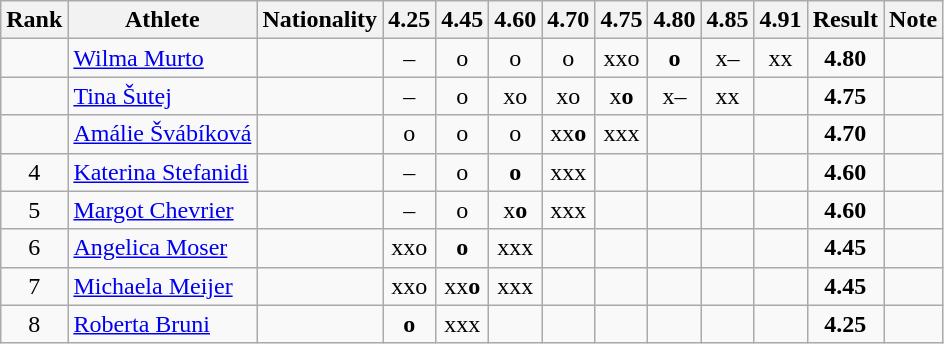<table class="wikitable sortable" style="text-align:center">
<tr>
<th>Rank</th>
<th>Athlete</th>
<th>Nationality</th>
<th>4.25</th>
<th>4.45</th>
<th>4.60</th>
<th>4.70</th>
<th>4.75</th>
<th>4.80</th>
<th>4.85</th>
<th>4.91</th>
<th>Result</th>
<th>Note</th>
</tr>
<tr>
<td></td>
<td align=left><a href='#'>Wilma Murto</a></td>
<td align=left></td>
<td>–</td>
<td>o</td>
<td>o</td>
<td>o</td>
<td>xxo</td>
<td><strong>o</strong></td>
<td>x–</td>
<td>xx</td>
<td><strong>4.80</strong></td>
<td></td>
</tr>
<tr>
<td></td>
<td align=left><a href='#'>Tina Šutej</a></td>
<td align=left></td>
<td>–</td>
<td>o</td>
<td>xo</td>
<td>xo</td>
<td>x<strong>o</strong></td>
<td>x–</td>
<td>xx</td>
<td></td>
<td><strong>4.75</strong></td>
<td></td>
</tr>
<tr>
<td></td>
<td align=left><a href='#'>Amálie Švábíková</a></td>
<td align=left></td>
<td>o</td>
<td>o</td>
<td>o</td>
<td>xx<strong>o</strong></td>
<td>xxx</td>
<td></td>
<td></td>
<td></td>
<td><strong>4.70</strong></td>
<td></td>
</tr>
<tr>
<td>4</td>
<td align=left><a href='#'>Katerina Stefanidi</a></td>
<td align=left></td>
<td>–</td>
<td>o</td>
<td><strong>o</strong></td>
<td>xxx</td>
<td></td>
<td></td>
<td></td>
<td></td>
<td><strong>4.60</strong></td>
<td></td>
</tr>
<tr>
<td>5</td>
<td align=left><a href='#'>Margot Chevrier</a></td>
<td align=left></td>
<td>–</td>
<td>o</td>
<td>x<strong>o</strong></td>
<td>xxx</td>
<td></td>
<td></td>
<td></td>
<td></td>
<td><strong>4.60</strong></td>
<td></td>
</tr>
<tr>
<td>6</td>
<td align=left><a href='#'>Angelica Moser</a></td>
<td align=left></td>
<td>xxo</td>
<td><strong>o</strong></td>
<td>xxx</td>
<td></td>
<td></td>
<td></td>
<td></td>
<td></td>
<td><strong>4.45</strong></td>
<td></td>
</tr>
<tr>
<td>7</td>
<td align=left><a href='#'>Michaela Meijer</a></td>
<td align=left></td>
<td>xxo</td>
<td>xx<strong>o</strong></td>
<td>xxx</td>
<td></td>
<td></td>
<td></td>
<td></td>
<td></td>
<td><strong>4.45</strong></td>
<td></td>
</tr>
<tr>
<td>8</td>
<td align=left><a href='#'>Roberta Bruni</a></td>
<td align=left></td>
<td><strong>o</strong></td>
<td>xxx</td>
<td></td>
<td></td>
<td></td>
<td></td>
<td></td>
<td></td>
<td><strong>4.25</strong></td>
<td></td>
</tr>
</table>
